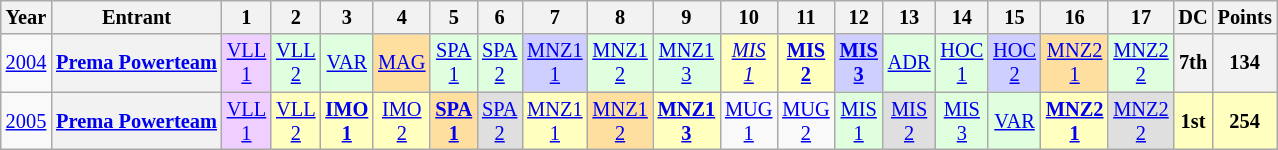<table class="wikitable" style="text-align:center; font-size:85%">
<tr>
<th>Year</th>
<th>Entrant</th>
<th>1</th>
<th>2</th>
<th>3</th>
<th>4</th>
<th>5</th>
<th>6</th>
<th>7</th>
<th>8</th>
<th>9</th>
<th>10</th>
<th>11</th>
<th>12</th>
<th>13</th>
<th>14</th>
<th>15</th>
<th>16</th>
<th>17</th>
<th>DC</th>
<th>Points</th>
</tr>
<tr>
<td><a href='#'>2004</a></td>
<th nowrap><a href='#'>Prema Powerteam</a></th>
<td style="background:#EFCFFF;"><a href='#'>VLL<br>1</a><br></td>
<td style="background:#DFFFDF;"><a href='#'>VLL<br>2</a><br></td>
<td style="background:#DFFFDF;"><a href='#'>VAR</a><br></td>
<td style="background:#FFDF9F;"><a href='#'>MAG</a><br></td>
<td style="background:#DFFFDF;"><a href='#'>SPA<br>1</a><br></td>
<td style="background:#DFFFDF;"><a href='#'>SPA<br>2</a><br></td>
<td style="background:#CFCFFF;"><a href='#'>MNZ1<br>1</a><br></td>
<td style="background:#DFFFDF;"><a href='#'>MNZ1<br>2</a><br></td>
<td style="background:#DFFFDF;"><a href='#'>MNZ1<br>3</a><br></td>
<td style="background:#FFFFBF;"><em><a href='#'>MIS<br>1</a></em><br></td>
<td style="background:#FFFFBF;"><strong><a href='#'>MIS<br>2</a></strong><br></td>
<td style="background:#CFCFFF;"><strong><a href='#'>MIS<br>3</a></strong><br></td>
<td style="background:#DFFFDF;"><a href='#'>ADR</a><br></td>
<td style="background:#DFFFDF;"><a href='#'>HOC<br>1</a><br></td>
<td style="background:#CFCFFF;"><a href='#'>HOC<br>2</a><br></td>
<td style="background:#FFDF9F;"><a href='#'>MNZ2<br>1</a><br></td>
<td style="background:#DFFFDF;"><a href='#'>MNZ2<br>2</a><br></td>
<th>7th</th>
<th>134</th>
</tr>
<tr>
<td><a href='#'>2005</a></td>
<th nowrap><a href='#'>Prema Powerteam</a></th>
<td style="background:#EFCFFF;"><a href='#'>VLL<br>1</a><br></td>
<td style="background:#FFFFBF;"><a href='#'>VLL<br>2</a><br></td>
<td style="background:#FFFFBF;"><strong><a href='#'>IMO<br>1</a></strong><br></td>
<td style="background:#FFFFBF;"><a href='#'>IMO<br>2</a><br></td>
<td style="background:#FFDF9F;"><strong><a href='#'>SPA<br>1</a></strong><br></td>
<td style="background:#DFDFDF;"><a href='#'>SPA<br>2</a><br></td>
<td style="background:#FFFFBF;"><a href='#'>MNZ1<br>1</a><br></td>
<td style="background:#FFDF9F;"><a href='#'>MNZ1<br>2</a><br></td>
<td style="background:#FFFFBF;"><strong><a href='#'>MNZ1<br>3</a></strong><br></td>
<td><a href='#'>MUG<br>1</a></td>
<td><a href='#'>MUG<br>2</a></td>
<td style="background:#DFFFDF;"><a href='#'>MIS<br>1</a><br></td>
<td style="background:#DFDFDF;"><a href='#'>MIS<br>2</a><br></td>
<td style="background:#DFFFDF;"><a href='#'>MIS<br>3</a><br></td>
<td style="background:#DFFFDF;"><a href='#'>VAR</a><br></td>
<td style="background:#FFFFBF;"><strong><a href='#'>MNZ2<br>1</a></strong><br></td>
<td style="background:#DFDFDF;"><a href='#'>MNZ2<br>2</a><br></td>
<th style="background:#FFFFBF;">1st</th>
<th style="background:#FFFFBF;">254</th>
</tr>
</table>
